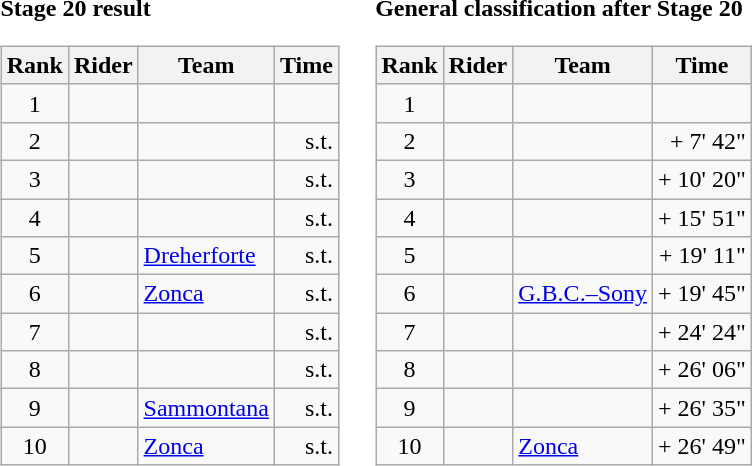<table>
<tr>
<td><strong>Stage 20 result</strong><br><table class="wikitable">
<tr>
<th scope="col">Rank</th>
<th scope="col">Rider</th>
<th scope="col">Team</th>
<th scope="col">Time</th>
</tr>
<tr>
<td style="text-align:center;">1</td>
<td></td>
<td></td>
<td style="text-align:right;"></td>
</tr>
<tr>
<td style="text-align:center;">2</td>
<td></td>
<td></td>
<td style="text-align:right;">s.t.</td>
</tr>
<tr>
<td style="text-align:center;">3</td>
<td></td>
<td></td>
<td style="text-align:right;">s.t.</td>
</tr>
<tr>
<td style="text-align:center;">4</td>
<td></td>
<td></td>
<td style="text-align:right;">s.t.</td>
</tr>
<tr>
<td style="text-align:center;">5</td>
<td></td>
<td><a href='#'>Dreherforte</a></td>
<td style="text-align:right;">s.t.</td>
</tr>
<tr>
<td style="text-align:center;">6</td>
<td></td>
<td><a href='#'>Zonca</a></td>
<td style="text-align:right;">s.t.</td>
</tr>
<tr>
<td style="text-align:center;">7</td>
<td></td>
<td></td>
<td style="text-align:right;">s.t.</td>
</tr>
<tr>
<td style="text-align:center;">8</td>
<td></td>
<td></td>
<td style="text-align:right;">s.t.</td>
</tr>
<tr>
<td style="text-align:center;">9</td>
<td></td>
<td><a href='#'>Sammontana</a></td>
<td style="text-align:right;">s.t.</td>
</tr>
<tr>
<td style="text-align:center;">10</td>
<td></td>
<td><a href='#'>Zonca</a></td>
<td style="text-align:right;">s.t.</td>
</tr>
</table>
</td>
<td></td>
<td><strong>General classification after Stage 20</strong><br><table class="wikitable">
<tr>
<th scope="col">Rank</th>
<th scope="col">Rider</th>
<th scope="col">Team</th>
<th scope="col">Time</th>
</tr>
<tr>
<td style="text-align:center;">1</td>
<td></td>
<td></td>
<td style="text-align:right;"></td>
</tr>
<tr>
<td style="text-align:center;">2</td>
<td></td>
<td></td>
<td style="text-align:right;">+ 7' 42"</td>
</tr>
<tr>
<td style="text-align:center;">3</td>
<td></td>
<td></td>
<td style="text-align:right;">+ 10' 20"</td>
</tr>
<tr>
<td style="text-align:center;">4</td>
<td></td>
<td></td>
<td style="text-align:right;">+ 15' 51"</td>
</tr>
<tr>
<td style="text-align:center;">5</td>
<td></td>
<td></td>
<td style="text-align:right;">+ 19' 11"</td>
</tr>
<tr>
<td style="text-align:center;">6</td>
<td></td>
<td><a href='#'>G.B.C.–Sony</a></td>
<td style="text-align:right;">+ 19' 45"</td>
</tr>
<tr>
<td style="text-align:center;">7</td>
<td></td>
<td></td>
<td style="text-align:right;">+ 24' 24"</td>
</tr>
<tr>
<td style="text-align:center;">8</td>
<td></td>
<td></td>
<td style="text-align:right;">+ 26' 06"</td>
</tr>
<tr>
<td style="text-align:center;">9</td>
<td></td>
<td></td>
<td style="text-align:right;">+ 26' 35"</td>
</tr>
<tr>
<td style="text-align:center;">10</td>
<td></td>
<td><a href='#'>Zonca</a></td>
<td style="text-align:right;">+ 26' 49"</td>
</tr>
</table>
</td>
</tr>
</table>
